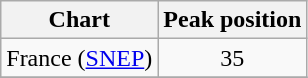<table class ="wikitable sortable" border ="1">
<tr>
<th>Chart</th>
<th>Peak position</th>
</tr>
<tr>
<td align="left">France (<a href='#'>SNEP</a>)</td>
<td align = "center">35</td>
</tr>
<tr>
</tr>
</table>
